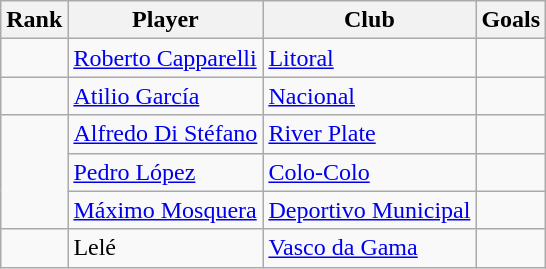<table class="wikitable sortable">
<tr>
<th>Rank</th>
<th>Player</th>
<th>Club</th>
<th>Goals</th>
</tr>
<tr>
<td></td>
<td> <a href='#'>Roberto Capparelli</a></td>
<td> <a href='#'>Litoral</a></td>
<td></td>
</tr>
<tr>
<td></td>
<td> <a href='#'>Atilio García</a></td>
<td> <a href='#'>Nacional</a></td>
<td></td>
</tr>
<tr>
<td rowspan=3></td>
<td> <a href='#'>Alfredo Di Stéfano</a></td>
<td> <a href='#'>River Plate</a></td>
<td></td>
</tr>
<tr>
<td> <a href='#'>Pedro López</a></td>
<td> <a href='#'>Colo-Colo</a></td>
<td></td>
</tr>
<tr>
<td> <a href='#'>Máximo Mosquera</a></td>
<td> <a href='#'>Deportivo Municipal</a></td>
<td></td>
</tr>
<tr>
<td></td>
<td> Lelé</td>
<td> <a href='#'>Vasco da Gama</a></td>
<td></td>
</tr>
</table>
